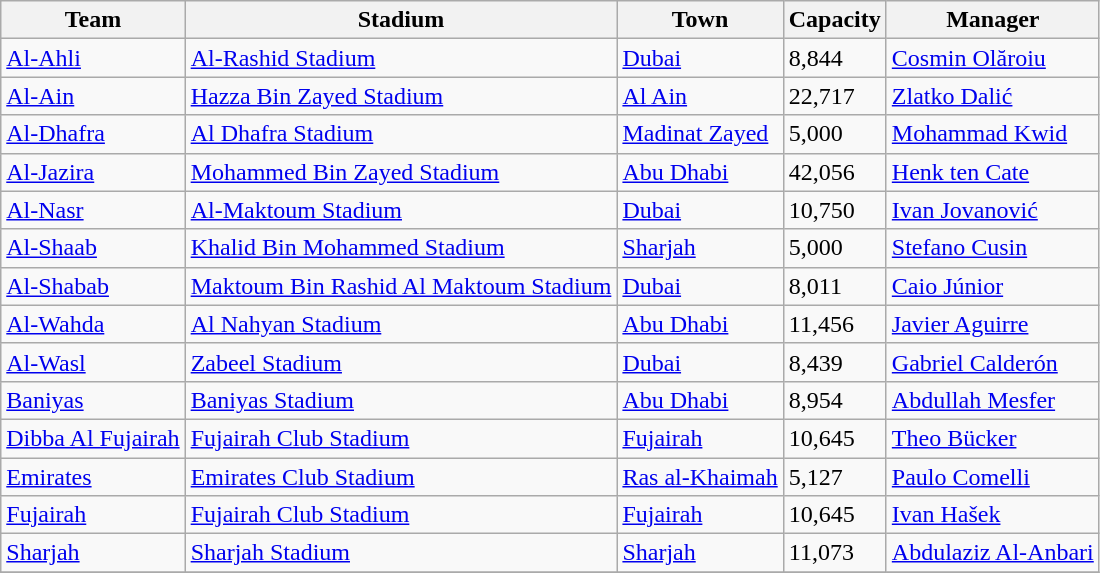<table class="wikitable sortable" style="text-align: left;">
<tr>
<th>Team</th>
<th>Stadium</th>
<th>Town</th>
<th>Capacity</th>
<th>Manager</th>
</tr>
<tr>
<td><a href='#'>Al-Ahli</a></td>
<td><a href='#'>Al-Rashid Stadium</a></td>
<td><a href='#'>Dubai</a></td>
<td>8,844</td>
<td> <a href='#'>Cosmin Olăroiu</a></td>
</tr>
<tr>
<td><a href='#'>Al-Ain</a></td>
<td><a href='#'>Hazza Bin Zayed Stadium</a></td>
<td><a href='#'>Al Ain</a></td>
<td>22,717</td>
<td> <a href='#'>Zlatko Dalić</a></td>
</tr>
<tr>
<td><a href='#'>Al-Dhafra</a></td>
<td><a href='#'>Al Dhafra Stadium</a></td>
<td><a href='#'>Madinat Zayed</a></td>
<td>5,000</td>
<td> <a href='#'>Mohammad Kwid</a></td>
</tr>
<tr>
<td><a href='#'>Al-Jazira</a></td>
<td><a href='#'>Mohammed Bin Zayed Stadium</a></td>
<td><a href='#'>Abu Dhabi</a></td>
<td>42,056</td>
<td> <a href='#'>Henk ten Cate</a></td>
</tr>
<tr>
<td><a href='#'>Al-Nasr</a></td>
<td><a href='#'>Al-Maktoum Stadium</a></td>
<td><a href='#'>Dubai</a></td>
<td>10,750</td>
<td> <a href='#'>Ivan Jovanović</a></td>
</tr>
<tr>
<td><a href='#'>Al-Shaab</a></td>
<td><a href='#'>Khalid Bin Mohammed Stadium</a></td>
<td><a href='#'>Sharjah</a></td>
<td>5,000</td>
<td> <a href='#'>Stefano Cusin</a></td>
</tr>
<tr>
<td><a href='#'>Al-Shabab</a></td>
<td><a href='#'>Maktoum Bin Rashid Al Maktoum Stadium</a></td>
<td><a href='#'>Dubai</a></td>
<td>8,011</td>
<td> <a href='#'>Caio Júnior</a></td>
</tr>
<tr>
<td><a href='#'>Al-Wahda</a></td>
<td><a href='#'>Al Nahyan Stadium</a></td>
<td><a href='#'>Abu Dhabi</a></td>
<td>11,456</td>
<td> <a href='#'>Javier Aguirre</a></td>
</tr>
<tr>
<td><a href='#'>Al-Wasl</a></td>
<td><a href='#'>Zabeel Stadium</a></td>
<td><a href='#'>Dubai</a></td>
<td>8,439</td>
<td> <a href='#'>Gabriel Calderón</a></td>
</tr>
<tr>
<td><a href='#'>Baniyas</a></td>
<td><a href='#'>Baniyas Stadium</a></td>
<td><a href='#'>Abu Dhabi</a></td>
<td>8,954</td>
<td> <a href='#'>Abdullah Mesfer</a></td>
</tr>
<tr>
<td><a href='#'>Dibba Al Fujairah</a></td>
<td><a href='#'>Fujairah Club Stadium</a></td>
<td><a href='#'>Fujairah</a></td>
<td>10,645</td>
<td> <a href='#'>Theo Bücker</a></td>
</tr>
<tr>
<td><a href='#'>Emirates</a></td>
<td><a href='#'>Emirates Club Stadium</a></td>
<td><a href='#'>Ras al-Khaimah</a></td>
<td>5,127</td>
<td> <a href='#'>Paulo Comelli</a></td>
</tr>
<tr>
<td><a href='#'>Fujairah</a></td>
<td><a href='#'>Fujairah Club Stadium</a></td>
<td><a href='#'>Fujairah</a></td>
<td>10,645</td>
<td> <a href='#'>Ivan Hašek</a></td>
</tr>
<tr>
<td><a href='#'>Sharjah</a></td>
<td><a href='#'>Sharjah Stadium</a></td>
<td><a href='#'>Sharjah</a></td>
<td>11,073</td>
<td> <a href='#'>Abdulaziz Al-Anbari</a></td>
</tr>
<tr>
</tr>
</table>
